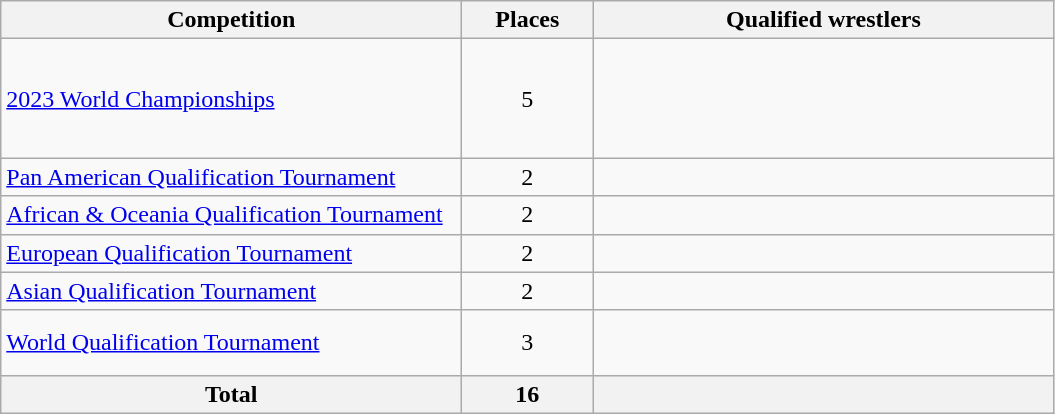<table class = "wikitable">
<tr>
<th width=300>Competition</th>
<th width=80>Places</th>
<th width=300>Qualified wrestlers</th>
</tr>
<tr>
<td><a href='#'>2023 World Championships</a></td>
<td align="center">5</td>
<td><br><br><br><br></td>
</tr>
<tr>
<td><a href='#'>Pan American Qualification Tournament</a></td>
<td align="center">2</td>
<td><br></td>
</tr>
<tr>
<td><a href='#'>African & Oceania Qualification Tournament</a></td>
<td align="center">2</td>
<td><br></td>
</tr>
<tr>
<td><a href='#'>European Qualification Tournament</a></td>
<td align="center">2</td>
<td><br></td>
</tr>
<tr>
<td><a href='#'>Asian Qualification Tournament</a></td>
<td align="center">2</td>
<td><br></td>
</tr>
<tr>
<td><a href='#'>World Qualification Tournament</a></td>
<td align="center">3</td>
<td><br><br></td>
</tr>
<tr>
<th>Total</th>
<th>16</th>
<th></th>
</tr>
</table>
